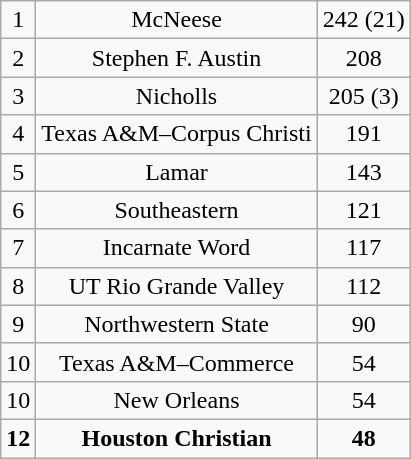<table class="wikitable">
<tr align="center">
<td>1</td>
<td>McNeese</td>
<td>242 (21)</td>
</tr>
<tr align="center">
<td>2</td>
<td>Stephen F. Austin</td>
<td>208</td>
</tr>
<tr align="center">
<td>3</td>
<td>Nicholls</td>
<td>205 (3)</td>
</tr>
<tr align="center">
<td>4</td>
<td>Texas A&M–Corpus Christi</td>
<td>191</td>
</tr>
<tr align="center">
<td>5</td>
<td>Lamar</td>
<td>143</td>
</tr>
<tr align="center">
<td>6</td>
<td>Southeastern</td>
<td>121</td>
</tr>
<tr align="center">
<td>7</td>
<td>Incarnate Word</td>
<td>117</td>
</tr>
<tr align="center">
<td>8</td>
<td>UT Rio Grande Valley</td>
<td>112</td>
</tr>
<tr align="center">
<td>9</td>
<td>Northwestern State</td>
<td>90</td>
</tr>
<tr align="center">
<td>10</td>
<td>Texas A&M–Commerce</td>
<td>54</td>
</tr>
<tr align="center">
<td>10</td>
<td>New Orleans</td>
<td>54</td>
</tr>
<tr align="center">
<td><strong>12</strong></td>
<td><strong>Houston Christian</strong></td>
<td><strong>48</strong></td>
</tr>
</table>
